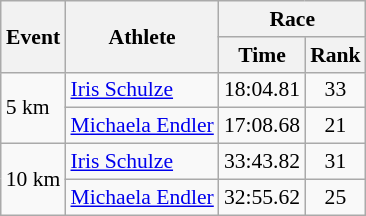<table class="wikitable" border="1" style="font-size:90%">
<tr>
<th rowspan=2>Event</th>
<th rowspan=2>Athlete</th>
<th colspan=2>Race</th>
</tr>
<tr>
<th>Time</th>
<th>Rank</th>
</tr>
<tr>
<td rowspan=2>5 km</td>
<td><a href='#'>Iris Schulze</a></td>
<td align=center>18:04.81</td>
<td align=center>33</td>
</tr>
<tr>
<td><a href='#'>Michaela Endler</a></td>
<td align=center>17:08.68</td>
<td align=center>21</td>
</tr>
<tr>
<td rowspan=2>10 km</td>
<td><a href='#'>Iris Schulze</a></td>
<td align=center>33:43.82</td>
<td align=center>31</td>
</tr>
<tr>
<td><a href='#'>Michaela Endler</a></td>
<td align=center>32:55.62</td>
<td align=center>25</td>
</tr>
</table>
